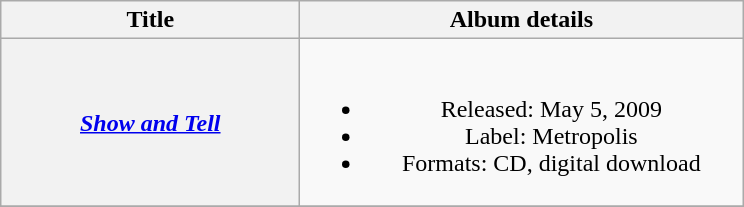<table class="wikitable plainrowheaders" style="text-align:center;">
<tr>
<th scope="col" style="width:12em;">Title</th>
<th scope="col" style="width:18em;">Album details</th>
</tr>
<tr>
<th scope="row"><em><a href='#'>Show and Tell</a></em></th>
<td><br><ul><li>Released: May 5, 2009</li><li>Label: Metropolis</li><li>Formats: CD, digital download</li></ul></td>
</tr>
<tr>
</tr>
</table>
